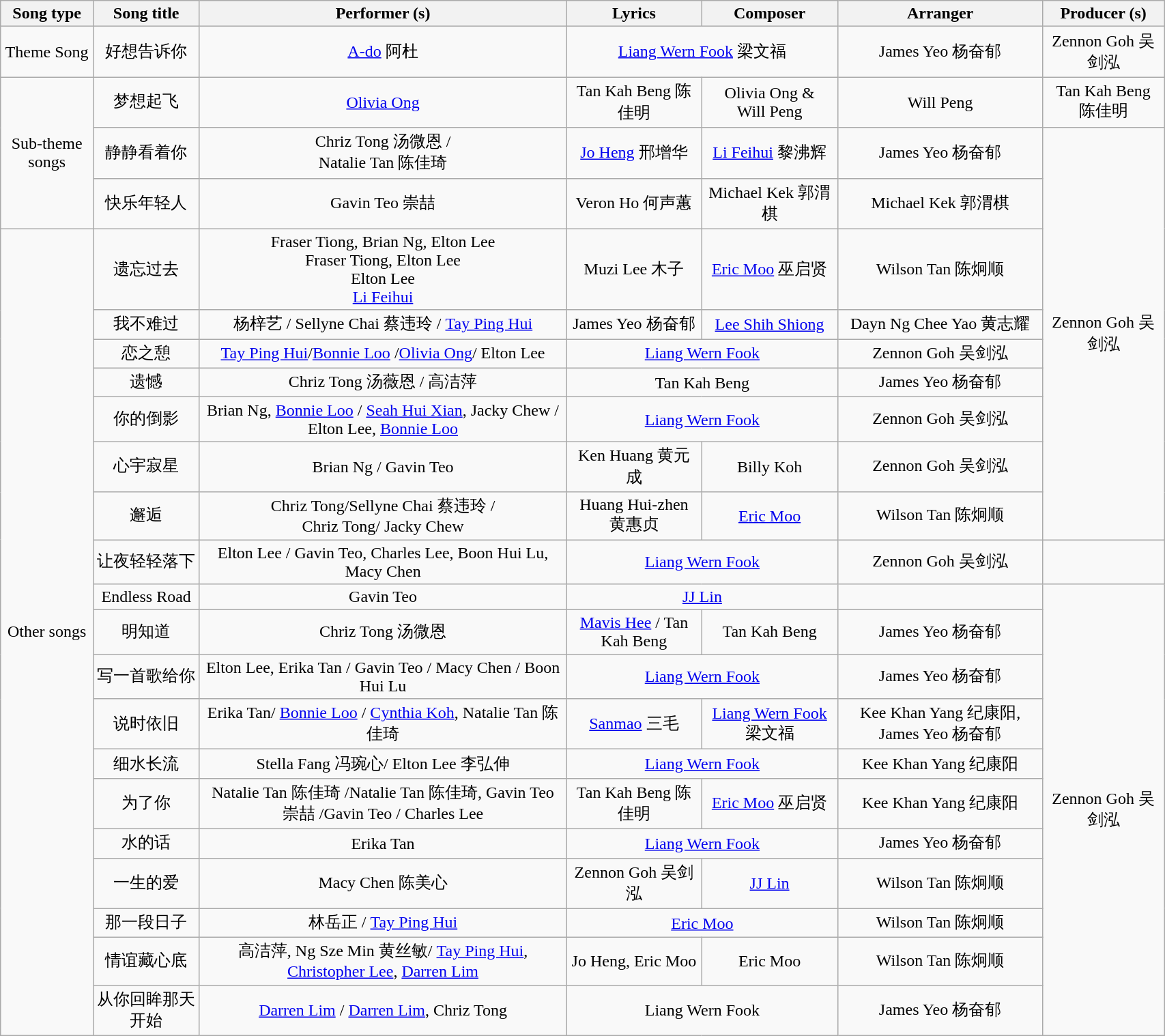<table class="wikitable" style="text-align:center;width:90%">
<tr>
<th>Song type</th>
<th>Song title</th>
<th>Performer (s)</th>
<th>Lyrics</th>
<th>Composer</th>
<th>Arranger</th>
<th>Producer (s)</th>
</tr>
<tr>
<td>Theme Song</td>
<td>好想告诉你</td>
<td><a href='#'>A-do</a> 阿杜</td>
<td colspan="2"><a href='#'>Liang Wern Fook</a> 梁文福</td>
<td>James Yeo 杨奋郁</td>
<td>Zennon Goh 吴剑泓</td>
</tr>
<tr>
<td rowspan="3">Sub-theme songs</td>
<td>梦想起飞</td>
<td><a href='#'>Olivia Ong</a></td>
<td>Tan Kah Beng 陈佳明</td>
<td>Olivia Ong & <br> Will Peng</td>
<td>Will Peng</td>
<td>Tan Kah Beng 陈佳明</td>
</tr>
<tr>
<td>静静看着你</td>
<td>Chriz Tong 汤微恩 /<br> Natalie Tan 陈佳琦</td>
<td><a href='#'>Jo Heng</a> 邢增华</td>
<td><a href='#'>Li Feihui</a> 黎沸辉</td>
<td>James Yeo 杨奋郁</td>
<td rowspan="9">Zennon Goh 吴剑泓</td>
</tr>
<tr>
<td>快乐年轻人</td>
<td>Gavin Teo 崇喆</td>
<td>Veron Ho 何声蕙</td>
<td>Michael Kek 郭渭棋</td>
<td>Michael Kek 郭渭棋</td>
</tr>
<tr>
<td rowspan="19">Other songs</td>
<td>遗忘过去</td>
<td>Fraser Tiong, Brian Ng, Elton Lee <br> Fraser Tiong, Elton Lee <br> Elton Lee <br> <a href='#'>Li Feihui</a></td>
<td>Muzi Lee 木子</td>
<td><a href='#'>Eric Moo</a> 巫启贤</td>
<td>Wilson Tan 陈炯顺</td>
</tr>
<tr>
<td>我不难过</td>
<td>杨梓艺 / Sellyne Chai 蔡违玲 / <a href='#'>Tay Ping Hui</a></td>
<td>James Yeo 杨奋郁</td>
<td><a href='#'>Lee Shih Shiong</a></td>
<td>Dayn Ng Chee Yao 黄志耀</td>
</tr>
<tr>
<td>恋之憩</td>
<td><a href='#'>Tay Ping Hui</a>/<a href='#'>Bonnie Loo</a> /<a href='#'>Olivia Ong</a>/ Elton Lee</td>
<td colspan="2"><a href='#'>Liang Wern Fook</a></td>
<td>Zennon Goh 吴剑泓</td>
</tr>
<tr>
<td>遗憾</td>
<td>Chriz Tong 汤薇恩 / 高洁萍</td>
<td colspan="2">Tan Kah Beng</td>
<td>James Yeo 杨奋郁</td>
</tr>
<tr>
<td>你的倒影</td>
<td>Brian Ng, <a href='#'>Bonnie Loo</a> / <a href='#'>Seah Hui Xian</a>, Jacky Chew / Elton Lee, <a href='#'>Bonnie Loo</a></td>
<td colspan="2"><a href='#'>Liang Wern Fook</a></td>
<td>Zennon Goh 吴剑泓</td>
</tr>
<tr>
<td>心宇寂星</td>
<td>Brian Ng / Gavin Teo</td>
<td>Ken Huang 黄元成</td>
<td>Billy Koh</td>
<td>Zennon Goh 吴剑泓</td>
</tr>
<tr>
<td>邂逅</td>
<td>Chriz Tong/Sellyne Chai 蔡违玲 /<br> Chriz Tong/ Jacky Chew</td>
<td>Huang Hui-zhen 黄惠贞</td>
<td><a href='#'>Eric Moo</a></td>
<td>Wilson Tan 陈炯顺</td>
</tr>
<tr>
<td>让夜轻轻落下</td>
<td>Elton Lee / Gavin Teo, Charles Lee, Boon Hui Lu, Macy Chen</td>
<td colspan="2"><a href='#'>Liang Wern Fook</a></td>
<td>Zennon Goh 吴剑泓</td>
<td></td>
</tr>
<tr>
<td>Endless Road</td>
<td>Gavin Teo</td>
<td colspan="2"><a href='#'>JJ Lin</a></td>
<td></td>
<td rowspan="11">Zennon Goh 吴剑泓</td>
</tr>
<tr>
<td>明知道</td>
<td>Chriz Tong 汤微恩</td>
<td><a href='#'>Mavis Hee</a> / Tan Kah Beng</td>
<td>Tan Kah Beng</td>
<td>James Yeo 杨奋郁</td>
</tr>
<tr>
<td>写一首歌给你</td>
<td>Elton Lee, Erika Tan / Gavin Teo / Macy Chen / Boon Hui Lu</td>
<td colspan="2"><a href='#'>Liang Wern Fook</a></td>
<td>James Yeo 杨奋郁</td>
</tr>
<tr>
<td>说时依旧</td>
<td>Erika Tan/ <a href='#'>Bonnie Loo</a> / <a href='#'>Cynthia Koh</a>, Natalie Tan 陈佳琦</td>
<td><a href='#'>Sanmao</a> 三毛</td>
<td><a href='#'>Liang Wern Fook</a> 梁文福</td>
<td>Kee Khan Yang 纪康阳, James Yeo 杨奋郁</td>
</tr>
<tr>
<td>细水长流</td>
<td>Stella Fang 冯琬心/ Elton Lee 李弘伸</td>
<td colspan="2"><a href='#'>Liang Wern Fook</a></td>
<td>Kee Khan Yang 纪康阳</td>
</tr>
<tr>
<td>为了你</td>
<td>Natalie Tan 陈佳琦 /Natalie Tan 陈佳琦, Gavin Teo 崇喆 /Gavin Teo / Charles Lee</td>
<td>Tan Kah Beng 陈佳明</td>
<td><a href='#'>Eric Moo</a> 巫启贤</td>
<td>Kee Khan Yang 纪康阳</td>
</tr>
<tr>
<td>水的话</td>
<td>Erika Tan</td>
<td colspan="2"><a href='#'>Liang Wern Fook</a></td>
<td>James Yeo 杨奋郁</td>
</tr>
<tr>
<td>一生的爱</td>
<td>Macy Chen 陈美心</td>
<td>Zennon Goh 吴剑泓</td>
<td><a href='#'>JJ Lin</a></td>
<td>Wilson Tan 陈炯顺</td>
</tr>
<tr>
<td>那一段日子</td>
<td>林岳正 / <a href='#'>Tay Ping Hui</a></td>
<td colspan="2"><a href='#'>Eric Moo</a></td>
<td>Wilson Tan 陈炯顺</td>
</tr>
<tr>
<td>情谊藏心底</td>
<td>高洁萍, Ng Sze Min 黄丝敏/  <a href='#'>Tay Ping Hui</a>, <a href='#'>Christopher Lee</a>, <a href='#'>Darren Lim</a></td>
<td>Jo Heng, Eric Moo</td>
<td>Eric Moo</td>
<td>Wilson Tan 陈炯顺</td>
</tr>
<tr>
<td>从你回眸那天开始</td>
<td><a href='#'>Darren Lim</a> / <a href='#'>Darren Lim</a>, Chriz Tong</td>
<td colspan="2">Liang Wern Fook</td>
<td>James Yeo 杨奋郁</td>
</tr>
</table>
